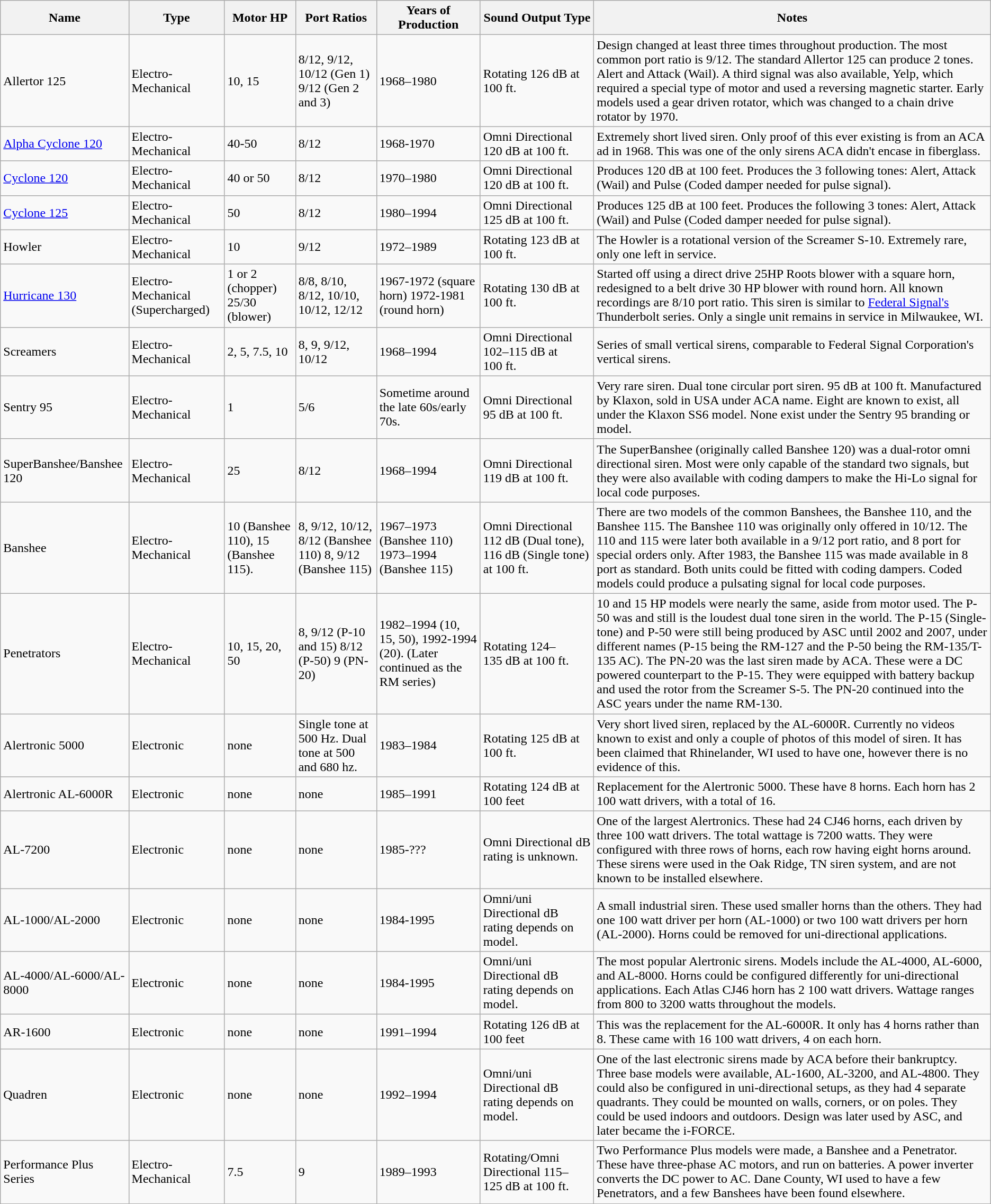<table class="wikitable">
<tr>
<th>Name</th>
<th>Type</th>
<th>Motor HP</th>
<th>Port Ratios</th>
<th>Years of Production</th>
<th>Sound Output Type</th>
<th>Notes</th>
</tr>
<tr>
<td>Allertor 125</td>
<td>Electro-Mechanical</td>
<td>10, 15</td>
<td>8/12, 9/12, 10/12 (Gen 1)<br>9/12 (Gen 2 and 3)</td>
<td>1968–1980</td>
<td>Rotating 126 dB at 100 ft.</td>
<td>Design changed at least three times throughout production. The most common port ratio is 9/12. The standard Allertor 125 can produce 2 tones. Alert and Attack (Wail). A third signal was also available, Yelp, which required a special type of motor and used a reversing magnetic starter. Early models used a gear driven rotator, which was changed to a chain drive rotator by 1970.</td>
</tr>
<tr>
<td><a href='#'>Alpha Cyclone 120</a></td>
<td>Electro-Mechanical</td>
<td>40-50</td>
<td>8/12</td>
<td>1968-1970</td>
<td>Omni Directional 120 dB at 100 ft.</td>
<td>Extremely short lived siren. Only proof of this ever existing is from an ACA ad in 1968. This was one of the only sirens ACA didn't encase in fiberglass.</td>
</tr>
<tr>
<td><a href='#'>Cyclone 120</a></td>
<td>Electro-Mechanical</td>
<td>40 or 50</td>
<td>8/12</td>
<td>1970–1980</td>
<td>Omni Directional 120 dB at 100 ft.</td>
<td>Produces 120 dB at 100 feet. Produces the 3 following tones: Alert, Attack (Wail) and Pulse (Coded damper needed for pulse signal).</td>
</tr>
<tr>
<td><a href='#'>Cyclone 125</a></td>
<td>Electro-Mechanical</td>
<td>50</td>
<td>8/12</td>
<td>1980–1994</td>
<td>Omni Directional 125 dB at 100 ft.</td>
<td>Produces 125 dB at 100 feet. Produces the following 3 tones: Alert, Attack (Wail) and Pulse (Coded damper needed for pulse signal).</td>
</tr>
<tr>
<td>Howler</td>
<td>Electro-Mechanical</td>
<td>10</td>
<td>9/12</td>
<td>1972–1989</td>
<td>Rotating 123 dB at 100 ft.</td>
<td>The Howler is a rotational version of the Screamer S-10. Extremely rare, only one left in service.</td>
</tr>
<tr>
<td><a href='#'>Hurricane 130</a></td>
<td>Electro-Mechanical (Supercharged)</td>
<td>1 or 2 (chopper) 25/30 (blower)</td>
<td>8/8, 8/10, 8/12, 10/10, 10/12, 12/12</td>
<td>1967-1972 (square horn) 1972-1981 (round horn)</td>
<td>Rotating 130 dB at 100 ft.</td>
<td>Started off using a direct drive 25HP Roots blower with a square horn, redesigned to a belt drive 30 HP blower with round horn. All known recordings are 8/10 port ratio. This siren is similar to <a href='#'>Federal Signal's</a> Thunderbolt series. Only a single unit remains in service in Milwaukee, WI.</td>
</tr>
<tr>
<td>Screamers</td>
<td>Electro-Mechanical</td>
<td>2, 5, 7.5, 10</td>
<td>8, 9, 9/12, 10/12</td>
<td>1968–1994</td>
<td>Omni Directional 102–115 dB at 100 ft.</td>
<td>Series of small vertical sirens, comparable to Federal Signal Corporation's vertical sirens.</td>
</tr>
<tr>
<td>Sentry 95</td>
<td>Electro-Mechanical</td>
<td>1</td>
<td>5/6</td>
<td>Sometime around the late 60s/early 70s.</td>
<td>Omni Directional 95 dB at 100 ft.</td>
<td>Very rare siren. Dual tone circular port siren. 95 dB at 100 ft. Manufactured by Klaxon, sold in USA under ACA name. Eight are known to exist, all under the Klaxon SS6 model. None exist under the Sentry 95 branding or model.</td>
</tr>
<tr>
<td>SuperBanshee/Banshee 120</td>
<td>Electro-Mechanical</td>
<td>25</td>
<td>8/12</td>
<td>1968–1994</td>
<td>Omni Directional 119 dB at 100 ft.</td>
<td>The SuperBanshee (originally called Banshee 120) was a dual-rotor omni directional siren. Most were only capable of the standard two signals, but they were also available with coding dampers to make the Hi-Lo signal for local code purposes.</td>
</tr>
<tr>
<td>Banshee</td>
<td>Electro-Mechanical</td>
<td>10 (Banshee 110), 15 (Banshee 115).</td>
<td>8, 9/12, 10/12, 8/12 (Banshee 110) 8, 9/12 (Banshee 115)</td>
<td>1967–1973 (Banshee 110) 1973–1994 (Banshee 115)</td>
<td>Omni Directional 112 dB (Dual tone), 116 dB (Single tone) at 100 ft.</td>
<td>There are two models of the common Banshees, the Banshee 110, and the Banshee 115. The Banshee 110 was originally only offered in 10/12. The 110 and 115 were later both available in a 9/12 port ratio, and 8 port for special orders only. After 1983, the Banshee 115 was made available in 8 port as standard. Both units could be fitted with coding dampers. Coded models could produce a pulsating signal for local code purposes.</td>
</tr>
<tr>
<td>Penetrators</td>
<td>Electro-Mechanical</td>
<td>10, 15, 20, 50</td>
<td>8, 9/12 (P-10 and 15) 8/12 (P-50) 9 (PN-20)</td>
<td>1982–1994 (10, 15, 50), 1992-1994 (20). (Later continued as the RM series)</td>
<td>Rotating 124–135 dB at 100 ft.</td>
<td>10 and 15 HP models were nearly the same, aside from motor used. The P-50 was and still is the loudest dual tone siren in the world. The P-15 (Single-tone) and P-50 were still being produced by ASC until 2002 and 2007, under different names (P-15 being the RM-127 and the P-50 being the RM-135/T-135 AC). The PN-20 was the last siren made by ACA. These were a DC powered counterpart to the P-15. They were equipped with battery backup and used the rotor from the Screamer S-5. The PN-20 continued into the ASC years under the name RM-130.</td>
</tr>
<tr>
<td>Alertronic 5000</td>
<td>Electronic</td>
<td>none</td>
<td>Single tone at 500 Hz. Dual tone at 500 and 680 hz.</td>
<td>1983–1984</td>
<td>Rotating 125 dB at 100 ft.</td>
<td>Very short lived siren, replaced by the AL-6000R. Currently no videos known to exist and only a couple of photos of this model of siren. It has been claimed that Rhinelander, WI used to have one, however there is no evidence of this.</td>
</tr>
<tr>
<td>Alertronic AL-6000R</td>
<td>Electronic</td>
<td>none</td>
<td>none</td>
<td>1985–1991</td>
<td>Rotating 124 dB at 100 feet</td>
<td>Replacement for the Alertronic 5000. These have 8 horns. Each horn has 2 100 watt drivers, with a total of 16.</td>
</tr>
<tr>
<td>AL-7200</td>
<td>Electronic</td>
<td>none</td>
<td>none</td>
<td>1985-???</td>
<td>Omni Directional dB rating is unknown.</td>
<td>One of the largest Alertronics. These had 24 CJ46 horns, each driven by three 100 watt drivers. The total wattage is 7200 watts. They were configured with three rows of horns, each row having eight horns around. These sirens were used in the Oak Ridge, TN siren system, and are not known to be installed elsewhere.</td>
</tr>
<tr>
<td>AL-1000/AL-2000</td>
<td>Electronic</td>
<td>none</td>
<td>none</td>
<td>1984-1995</td>
<td>Omni/uni Directional dB rating depends on model.</td>
<td>A small industrial siren. These used smaller horns than the others. They had one 100 watt driver per horn (AL-1000) or two 100 watt drivers per horn (AL-2000). Horns could be removed for uni-directional applications.</td>
</tr>
<tr>
<td>AL-4000/AL-6000/AL-8000</td>
<td>Electronic</td>
<td>none</td>
<td>none</td>
<td>1984-1995</td>
<td>Omni/uni Directional dB rating depends on model.</td>
<td>The most popular Alertronic sirens. Models include the AL-4000, AL-6000, and AL-8000. Horns could be configured differently for uni-directional applications. Each Atlas CJ46 horn has 2 100 watt drivers. Wattage ranges from 800 to 3200 watts throughout the models.</td>
</tr>
<tr>
<td>AR-1600</td>
<td>Electronic</td>
<td>none</td>
<td>none</td>
<td>1991–1994</td>
<td>Rotating 126 dB at 100 feet</td>
<td>This was the replacement for the AL-6000R. It only has 4 horns rather than 8. These came with 16 100 watt drivers, 4 on each horn.</td>
</tr>
<tr>
<td>Quadren</td>
<td>Electronic</td>
<td>none</td>
<td>none</td>
<td>1992–1994</td>
<td>Omni/uni Directional dB rating depends on model.</td>
<td>One of the last electronic sirens made by ACA before their bankruptcy. Three base models were available, AL-1600, AL-3200, and AL-4800. They could also be configured in uni-directional setups, as they had 4 separate quadrants. They could be mounted on walls, corners, or on poles. They could be used indoors and outdoors. Design was later used by ASC, and later became the i-FORCE.</td>
</tr>
<tr>
<td>Performance Plus Series</td>
<td>Electro-Mechanical</td>
<td>7.5</td>
<td>9</td>
<td>1989–1993</td>
<td>Rotating/Omni Directional 115–125 dB at 100 ft.</td>
<td>Two Performance Plus models were made, a Banshee and a Penetrator. These have three-phase AC motors, and run on batteries. A power inverter converts the DC power to AC. Dane County, WI used to have a few Penetrators, and a few Banshees have been found elsewhere.</td>
</tr>
</table>
